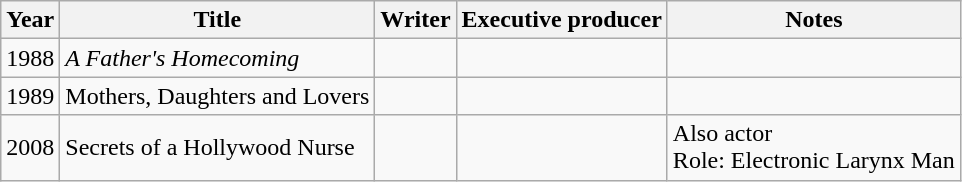<table class="wikitable sortable">
<tr>
<th>Year</th>
<th>Title</th>
<th>Writer</th>
<th>Executive producer</th>
<th>Notes</th>
</tr>
<tr>
<td>1988</td>
<td><em>A Father's Homecoming</td>
<td></td>
<td></td>
<td></td>
</tr>
<tr>
<td>1989</td>
<td></em>Mothers, Daughters and Lovers<em></td>
<td></td>
<td></td>
<td></td>
</tr>
<tr>
<td>2008</td>
<td></em>Secrets of a Hollywood Nurse<em></td>
<td></td>
<td></td>
<td>Also actor<br>Role: Electronic Larynx Man</td>
</tr>
</table>
